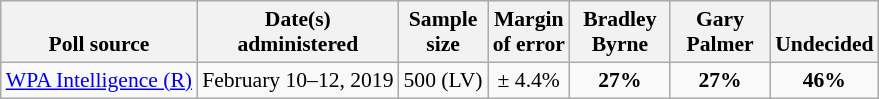<table class="wikitable" style="font-size:90%;text-align:center;">
<tr valign=bottom>
<th>Poll source</th>
<th>Date(s)<br>administered</th>
<th>Sample<br>size</th>
<th>Margin<br>of error</th>
<th style="width:60px;">Bradley<br>Byrne</th>
<th style="width:60px;">Gary<br>Palmer</th>
<th>Undecided</th>
</tr>
<tr>
<td style="text-align:left;"><a href='#'>WPA Intelligence (R)</a></td>
<td>February 10–12, 2019</td>
<td>500 (LV)</td>
<td>± 4.4%</td>
<td><strong>27%</strong></td>
<td><strong>27%</strong></td>
<td><strong>46%</strong></td>
</tr>
</table>
